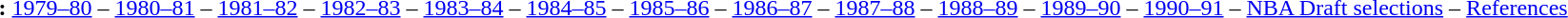<table id="toc" border="0">
<tr>
<th>:</th>
<td><a href='#'>1979–80</a> – <a href='#'>1980–81</a> – <a href='#'>1981–82</a> – <a href='#'>1982–83</a> – <a href='#'>1983–84</a> – <a href='#'>1984–85</a> – <a href='#'>1985–86</a> – <a href='#'>1986–87</a> – <a href='#'>1987–88</a> – <a href='#'>1988–89</a> – <a href='#'>1989–90</a> – <a href='#'>1990–91</a> – <a href='#'>NBA Draft selections</a> – <a href='#'>References</a></td>
</tr>
</table>
